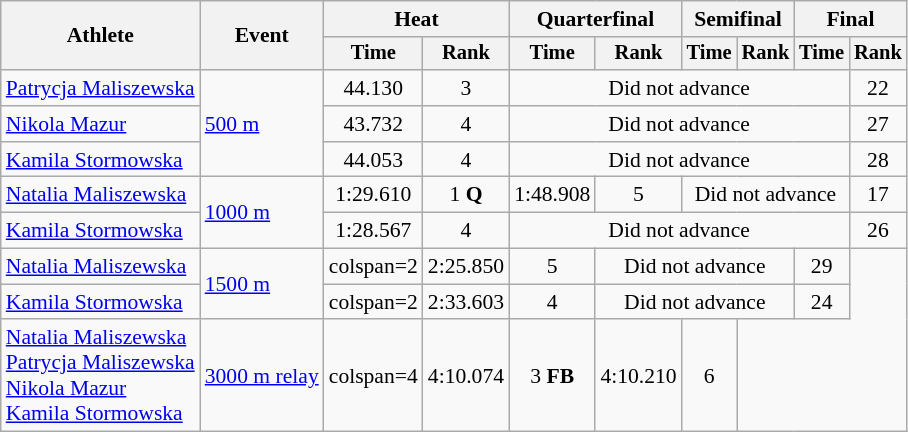<table class="wikitable" style="font-size:90%; text-align:center">
<tr>
<th rowspan=2>Athlete</th>
<th rowspan=2>Event</th>
<th colspan=2>Heat</th>
<th colspan=2>Quarterfinal</th>
<th colspan=2>Semifinal</th>
<th colspan=2>Final</th>
</tr>
<tr style="font-size:95%">
<th>Time</th>
<th>Rank</th>
<th>Time</th>
<th>Rank</th>
<th>Time</th>
<th>Rank</th>
<th>Time</th>
<th>Rank</th>
</tr>
<tr>
<td align=left><a href='#'>Patrycja Maliszewska</a></td>
<td rowspan=3 align=left><a href='#'>500 m</a></td>
<td>44.130</td>
<td>3</td>
<td colspan=5>Did not advance</td>
<td>22</td>
</tr>
<tr>
<td align=left><a href='#'>Nikola Mazur</a></td>
<td>43.732</td>
<td>4</td>
<td colspan=5>Did not advance</td>
<td>27</td>
</tr>
<tr>
<td align=left><a href='#'>Kamila Stormowska</a></td>
<td>44.053</td>
<td>4</td>
<td colspan=5>Did not advance</td>
<td>28</td>
</tr>
<tr>
<td align=left><a href='#'>Natalia Maliszewska</a></td>
<td align=left rowspan=2><a href='#'>1000 m</a></td>
<td>1:29.610</td>
<td>1 <strong>Q</strong></td>
<td>1:48.908</td>
<td>5</td>
<td colspan=3>Did not advance</td>
<td>17</td>
</tr>
<tr>
<td align=left><a href='#'>Kamila Stormowska</a></td>
<td>1:28.567</td>
<td>4</td>
<td colspan=5>Did not advance</td>
<td>26</td>
</tr>
<tr>
<td align=left><a href='#'>Natalia Maliszewska</a></td>
<td align=left rowspan=2><a href='#'>1500 m</a></td>
<td>colspan=2 </td>
<td>2:25.850</td>
<td>5</td>
<td colspan=3>Did not advance</td>
<td>29</td>
</tr>
<tr>
<td align=left><a href='#'>Kamila Stormowska</a></td>
<td>colspan=2 </td>
<td>2:33.603</td>
<td>4</td>
<td colspan=3>Did not advance</td>
<td>24</td>
</tr>
<tr>
<td align=left><a href='#'>Natalia Maliszewska</a><br><a href='#'>Patrycja Maliszewska</a><br><a href='#'>Nikola Mazur</a><br><a href='#'>Kamila Stormowska</a></td>
<td align=left><a href='#'>3000 m relay</a></td>
<td>colspan=4 </td>
<td>4:10.074</td>
<td>3 <strong>FB</strong></td>
<td>4:10.210</td>
<td>6</td>
</tr>
</table>
